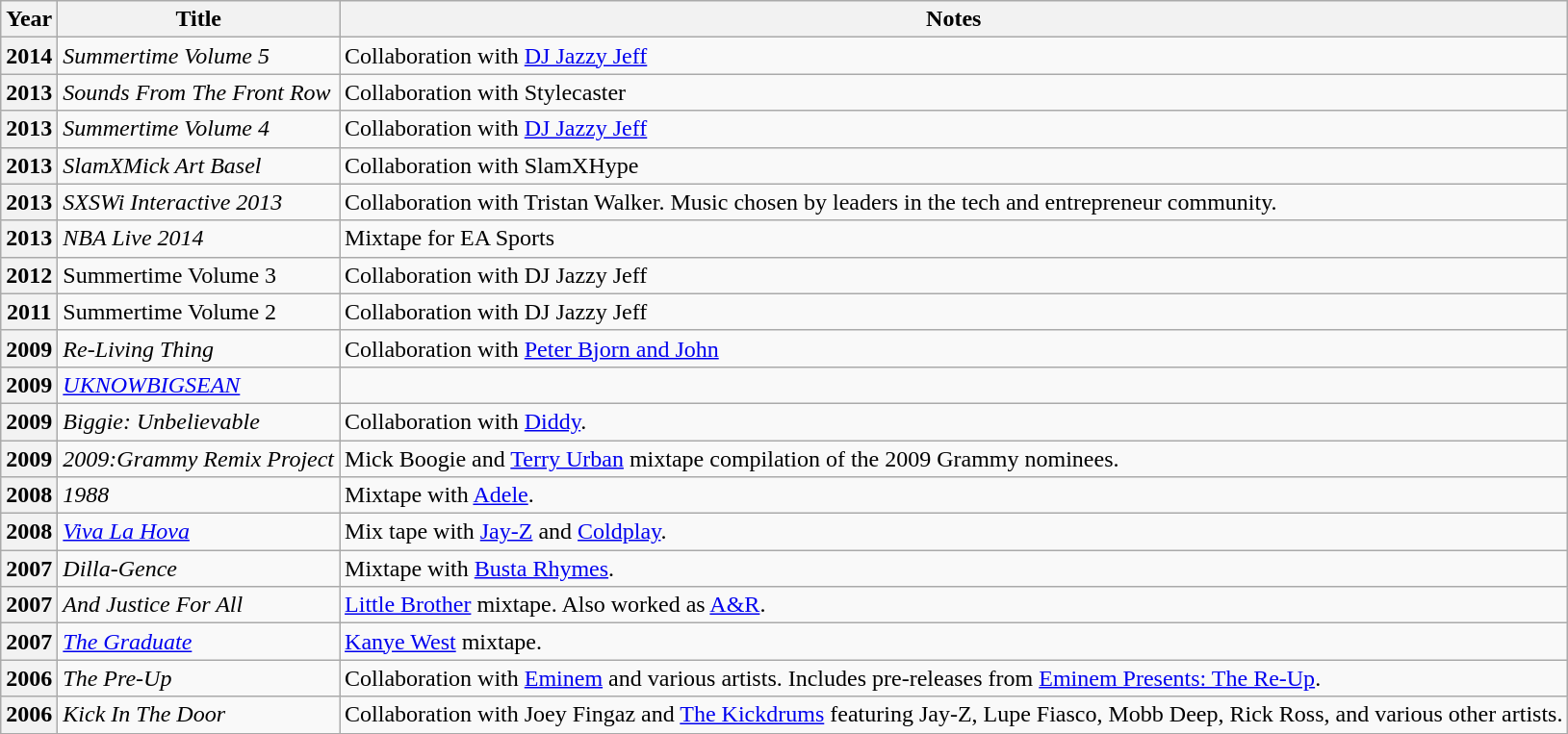<table class="wikitable plainrowheaders sortable">
<tr>
<th scope="col">Year</th>
<th scope="col">Title</th>
<th scope="col" class="unsortable">Notes</th>
</tr>
<tr>
<th scope="row"><strong>2014</strong></th>
<td><em>Summertime Volume 5</em></td>
<td>Collaboration with <a href='#'>DJ Jazzy Jeff</a></td>
</tr>
<tr>
<th scope="row"><strong>2013</strong></th>
<td><em>Sounds From The Front Row</em></td>
<td>Collaboration with Stylecaster</td>
</tr>
<tr>
<th scope="row"><strong>2013</strong></th>
<td><em>Summertime Volume 4</em></td>
<td>Collaboration with <a href='#'>DJ Jazzy Jeff</a></td>
</tr>
<tr>
<th scope="row"><strong>2013</strong></th>
<td><em>SlamXMick Art Basel</em></td>
<td>Collaboration with SlamXHype</td>
</tr>
<tr>
<th scope="row"><strong>2013</strong></th>
<td><em>SXSWi Interactive 2013</em></td>
<td>Collaboration with Tristan Walker. Music chosen by leaders in the tech and entrepreneur community.</td>
</tr>
<tr>
<th scope="row"><strong>2013</strong></th>
<td><em>NBA Live 2014</em></td>
<td>Mixtape for EA Sports</td>
</tr>
<tr>
<th scope="row"><strong>2012</strong></th>
<td>Summertime Volume 3</td>
<td>Collaboration with DJ Jazzy Jeff</td>
</tr>
<tr>
<th scope="row"><strong>2011</strong></th>
<td>Summertime Volume 2</td>
<td>Collaboration with DJ Jazzy Jeff</td>
</tr>
<tr>
<th scope="row"><strong>2009</strong></th>
<td><em>Re-Living Thing</em></td>
<td>Collaboration with <a href='#'>Peter Bjorn and John</a></td>
</tr>
<tr>
<th scope="row"><strong>2009</strong></th>
<td><em><a href='#'>UKNOWBIGSEAN</a></em></td>
<td></td>
</tr>
<tr>
<th scope="row"><strong>2009</strong></th>
<td><em>Biggie: Unbelievable</em></td>
<td>Collaboration with <a href='#'>Diddy</a>.</td>
</tr>
<tr>
<th scope="row"><strong>2009</strong></th>
<td><em>2009:Grammy Remix Project</em></td>
<td>Mick Boogie and <a href='#'>Terry Urban</a> mixtape compilation of the 2009 Grammy nominees.</td>
</tr>
<tr>
<th scope="row"><strong>2008</strong></th>
<td><em>1988</em></td>
<td>Mixtape with <a href='#'>Adele</a>.</td>
</tr>
<tr>
<th scope="row"><strong>2008</strong></th>
<td><em><a href='#'>Viva La Hova</a></em></td>
<td>Mix tape with <a href='#'>Jay-Z</a> and <a href='#'>Coldplay</a>.</td>
</tr>
<tr>
<th scope="row"><strong>2007</strong></th>
<td><em>Dilla-Gence</em></td>
<td>Mixtape with <a href='#'>Busta Rhymes</a>.</td>
</tr>
<tr>
<th scope="row"><strong>2007</strong></th>
<td><em>And Justice For All</em></td>
<td><a href='#'>Little Brother</a> mixtape. Also worked as <a href='#'>A&R</a>.</td>
</tr>
<tr>
<th scope="row"><strong>2007</strong></th>
<td><em><a href='#'>The Graduate</a></em></td>
<td><a href='#'>Kanye West</a> mixtape.</td>
</tr>
<tr>
<th scope="row"><strong>2006</strong></th>
<td><em>The Pre-Up</em></td>
<td>Collaboration with <a href='#'>Eminem</a> and various artists. Includes pre-releases from <a href='#'>Eminem Presents: The Re-Up</a>.</td>
</tr>
<tr>
<th>2006</th>
<td><em>Kick In The Door</em></td>
<td>Collaboration with Joey Fingaz and <a href='#'>The Kickdrums</a> featuring Jay-Z, Lupe Fiasco, Mobb Deep, Rick Ross, and various other artists.</td>
</tr>
</table>
